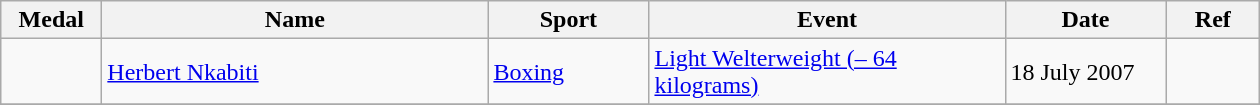<table class="wikitable sortable" style="font-size:100%">
<tr>
<th width="60">Medal</th>
<th width="250">Name</th>
<th width="100">Sport</th>
<th width="230">Event</th>
<th width="100">Date</th>
<th width="55">Ref</th>
</tr>
<tr>
<td></td>
<td><a href='#'>Herbert Nkabiti</a></td>
<td><a href='#'>Boxing</a></td>
<td><a href='#'>Light Welterweight (– 64 kilograms)</a></td>
<td>18 July 2007</td>
<td></td>
</tr>
<tr>
</tr>
</table>
